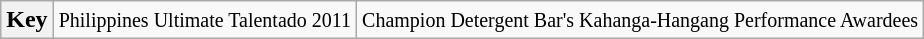<table class="wikitable">
<tr>
<th>Key</th>
<td> <small>Philippines Ultimate Talentado 2011</small></td>
<td> <small>Champion Detergent Bar's Kahanga-Hangang Performance Awardees</small></td>
</tr>
</table>
